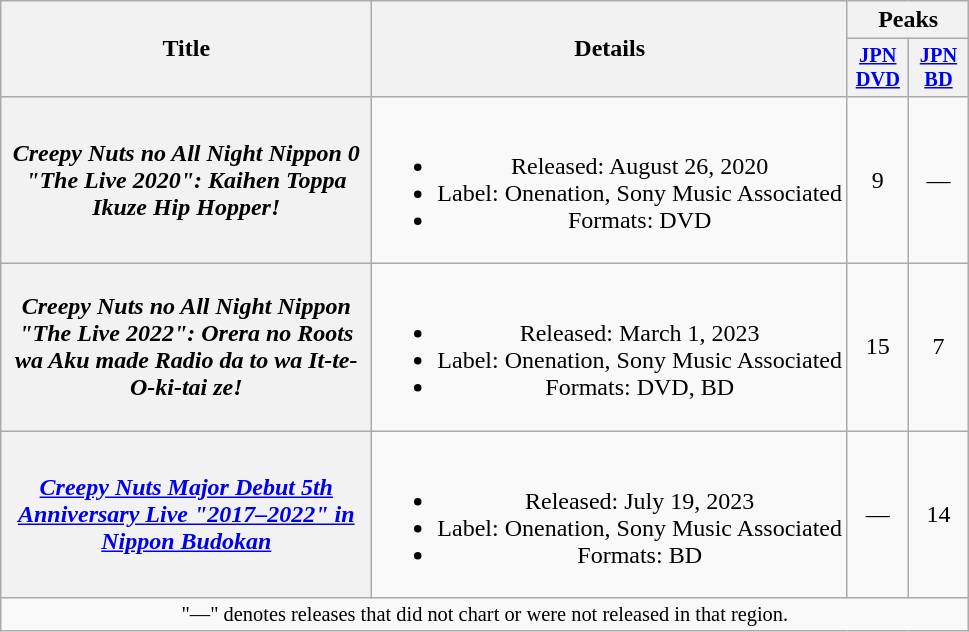<table class="wikitable plainrowheaders" style="text-align:center">
<tr>
<th scope="col" rowspan="2" style="width:15em">Title</th>
<th scope="col" rowspan="2">Details</th>
<th scope="col" colspan="2">Peaks</th>
</tr>
<tr>
<th scope="col" style="width:2.5em;font-size:85%"><a href='#'>JPN<br>DVD</a><br></th>
<th scope="col" style="width:2.5em;font-size:85%"><a href='#'>JPN<br>BD</a><br></th>
</tr>
<tr>
<th scope="row"><em>Creepy Nuts no All Night Nippon 0 "The Live 2020": Kaihen Toppa Ikuze Hip Hopper!</em></th>
<td><br><ul><li>Released: August 26, 2020</li><li>Label: Onenation, Sony Music Associated</li><li>Formats: DVD</li></ul></td>
<td>9</td>
<td>—</td>
</tr>
<tr>
<th scope="row"><em>Creepy Nuts no All Night Nippon "The Live 2022": Orera no Roots wa Aku made Radio da to wa It-te-O-ki-tai ze!</em></th>
<td><br><ul><li>Released: March 1, 2023</li><li>Label: Onenation, Sony Music Associated</li><li>Formats: DVD, BD</li></ul></td>
<td>15</td>
<td>7</td>
</tr>
<tr>
<th scope="row"><em><a href='#'>Creepy Nuts Major Debut 5th Anniversary Live "2017–2022" in Nippon Budokan</a></em></th>
<td><br><ul><li>Released: July 19, 2023</li><li>Label: Onenation, Sony Music Associated</li><li>Formats: BD</li></ul></td>
<td>—</td>
<td>14</td>
</tr>
<tr>
<td colspan="4" style="font-size:85%">"—" denotes releases that did not chart or were not released in that region.</td>
</tr>
</table>
